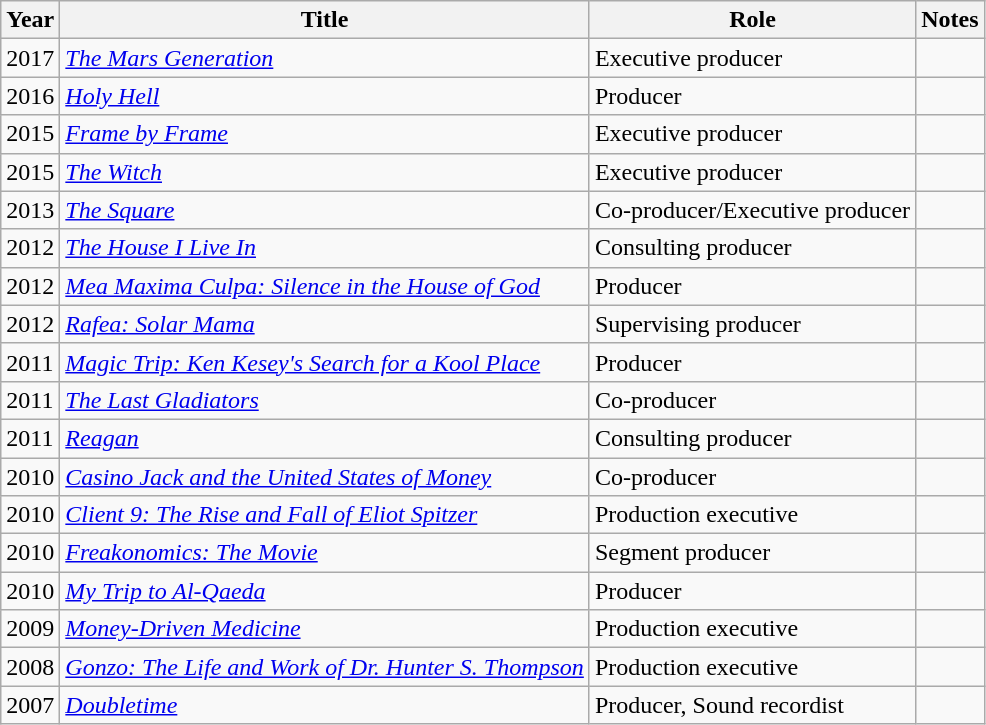<table class="wikitable sortable">
<tr>
<th>Year</th>
<th>Title</th>
<th>Role</th>
<th class="unsortable">Notes</th>
</tr>
<tr>
<td>2017</td>
<td><em><a href='#'>The Mars Generation</a></em></td>
<td>Executive producer</td>
<td></td>
</tr>
<tr>
<td>2016</td>
<td><em><a href='#'>Holy Hell</a></em></td>
<td>Producer</td>
<td></td>
</tr>
<tr>
<td>2015</td>
<td><em><a href='#'>Frame by Frame</a></em></td>
<td>Executive producer</td>
<td></td>
</tr>
<tr>
<td>2015</td>
<td><em><a href='#'>The Witch</a></em></td>
<td>Executive producer</td>
<td></td>
</tr>
<tr>
<td>2013</td>
<td><em><a href='#'>The Square</a></em></td>
<td>Co-producer/Executive producer</td>
<td></td>
</tr>
<tr>
<td>2012</td>
<td><em><a href='#'>The House I Live In</a></em></td>
<td>Consulting producer</td>
<td></td>
</tr>
<tr>
<td>2012</td>
<td><em><a href='#'>Mea Maxima Culpa: Silence in the House of God</a></em></td>
<td>Producer</td>
<td></td>
</tr>
<tr>
<td>2012</td>
<td><em><a href='#'>Rafea: Solar Mama</a></em></td>
<td>Supervising producer</td>
<td></td>
</tr>
<tr>
<td>2011</td>
<td><em><a href='#'>Magic Trip: Ken Kesey's Search for a Kool Place</a></em></td>
<td>Producer</td>
<td></td>
</tr>
<tr>
<td>2011</td>
<td><em><a href='#'>The Last Gladiators</a></em></td>
<td>Co-producer</td>
<td></td>
</tr>
<tr>
<td>2011</td>
<td><em><a href='#'>Reagan</a></em></td>
<td>Consulting producer</td>
<td></td>
</tr>
<tr>
<td>2010</td>
<td><em><a href='#'>Casino Jack and the United States of Money</a></em></td>
<td>Co-producer</td>
<td></td>
</tr>
<tr>
<td>2010</td>
<td><em><a href='#'>Client 9: The Rise and Fall of Eliot Spitzer</a></em></td>
<td>Production executive</td>
<td></td>
</tr>
<tr>
<td>2010</td>
<td><em><a href='#'>Freakonomics: The Movie</a></em></td>
<td>Segment producer</td>
<td></td>
</tr>
<tr>
<td>2010</td>
<td><em><a href='#'>My Trip to Al-Qaeda</a></em></td>
<td>Producer</td>
<td></td>
</tr>
<tr>
<td>2009</td>
<td><em><a href='#'>Money-Driven Medicine</a></em></td>
<td>Production executive</td>
<td></td>
</tr>
<tr>
<td>2008</td>
<td><em><a href='#'>Gonzo: The Life and Work of Dr. Hunter S. Thompson</a></em></td>
<td>Production executive</td>
<td></td>
</tr>
<tr>
<td>2007</td>
<td><em><a href='#'>Doubletime</a></em></td>
<td>Producer, Sound recordist</td>
<td></td>
</tr>
</table>
